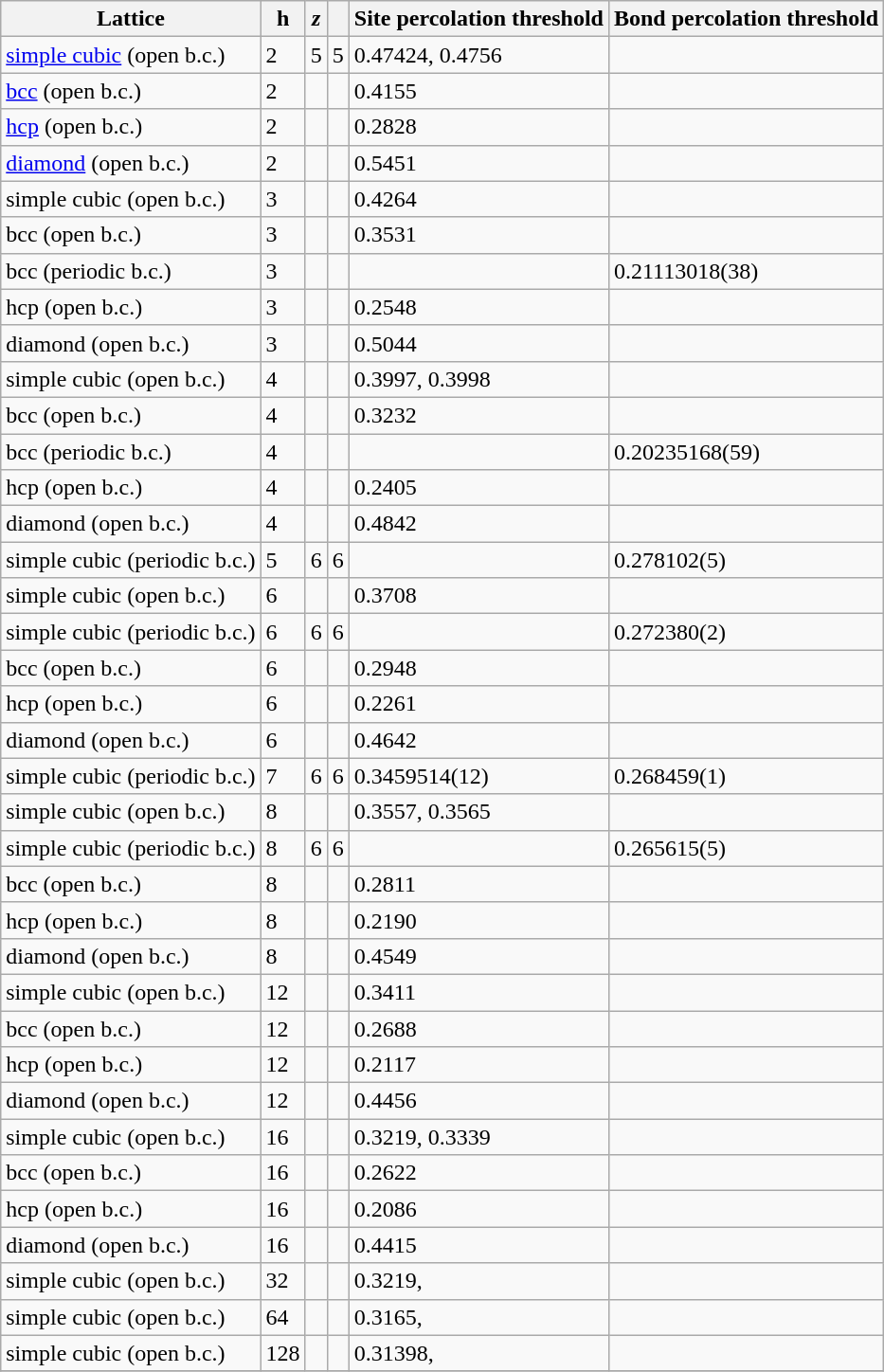<table class="wikitable">
<tr>
<th>Lattice</th>
<th>h</th>
<th><em>z</em></th>
<th></th>
<th>Site percolation threshold</th>
<th>Bond percolation threshold</th>
</tr>
<tr>
<td><a href='#'>simple cubic</a> (open b.c.)</td>
<td>2</td>
<td>5</td>
<td>5</td>
<td>0.47424, 0.4756</td>
<td></td>
</tr>
<tr>
<td><a href='#'>bcc</a> (open b.c.)</td>
<td>2</td>
<td></td>
<td></td>
<td>0.4155</td>
<td></td>
</tr>
<tr>
<td><a href='#'>hcp</a> (open b.c.)</td>
<td>2</td>
<td></td>
<td></td>
<td>0.2828</td>
<td></td>
</tr>
<tr>
<td><a href='#'>diamond</a> (open b.c.)</td>
<td>2</td>
<td></td>
<td></td>
<td>0.5451</td>
<td></td>
</tr>
<tr>
<td>simple cubic (open b.c.)</td>
<td>3</td>
<td></td>
<td></td>
<td>0.4264</td>
<td></td>
</tr>
<tr>
<td>bcc (open b.c.)</td>
<td>3</td>
<td></td>
<td></td>
<td>0.3531</td>
<td></td>
</tr>
<tr>
<td>bcc (periodic b.c.)</td>
<td>3</td>
<td></td>
<td></td>
<td></td>
<td>0.21113018(38)</td>
</tr>
<tr>
<td>hcp (open b.c.)</td>
<td>3</td>
<td></td>
<td></td>
<td>0.2548</td>
<td></td>
</tr>
<tr>
<td>diamond (open b.c.)</td>
<td>3</td>
<td></td>
<td></td>
<td>0.5044</td>
<td></td>
</tr>
<tr>
<td>simple cubic (open b.c.)</td>
<td>4</td>
<td></td>
<td></td>
<td>0.3997, 0.3998</td>
<td></td>
</tr>
<tr>
<td>bcc (open b.c.)</td>
<td>4</td>
<td></td>
<td></td>
<td>0.3232</td>
<td></td>
</tr>
<tr>
<td>bcc (periodic b.c.)</td>
<td>4</td>
<td></td>
<td></td>
<td></td>
<td>0.20235168(59)</td>
</tr>
<tr>
<td>hcp (open b.c.)</td>
<td>4</td>
<td></td>
<td></td>
<td>0.2405</td>
<td></td>
</tr>
<tr>
<td>diamond (open b.c.)</td>
<td>4</td>
<td></td>
<td></td>
<td>0.4842</td>
<td></td>
</tr>
<tr>
<td>simple cubic (periodic b.c.)</td>
<td>5</td>
<td>6</td>
<td>6</td>
<td></td>
<td>0.278102(5)</td>
</tr>
<tr>
<td>simple cubic (open b.c.)</td>
<td>6</td>
<td></td>
<td></td>
<td>0.3708</td>
<td></td>
</tr>
<tr>
<td>simple cubic (periodic b.c.)</td>
<td>6</td>
<td>6</td>
<td>6</td>
<td></td>
<td>0.272380(2)</td>
</tr>
<tr>
<td>bcc (open b.c.)</td>
<td>6</td>
<td></td>
<td></td>
<td>0.2948</td>
<td></td>
</tr>
<tr>
<td>hcp (open b.c.)</td>
<td>6</td>
<td></td>
<td></td>
<td>0.2261</td>
<td></td>
</tr>
<tr>
<td>diamond (open b.c.)</td>
<td>6</td>
<td></td>
<td></td>
<td>0.4642</td>
<td></td>
</tr>
<tr>
<td>simple cubic (periodic b.c.)</td>
<td>7</td>
<td>6</td>
<td>6</td>
<td>0.3459514(12)</td>
<td>0.268459(1)</td>
</tr>
<tr>
<td>simple cubic (open b.c.)</td>
<td>8</td>
<td></td>
<td></td>
<td>0.3557, 0.3565</td>
<td></td>
</tr>
<tr>
<td>simple cubic (periodic b.c.)</td>
<td>8</td>
<td>6</td>
<td>6</td>
<td></td>
<td>0.265615(5)</td>
</tr>
<tr>
<td>bcc (open b.c.)</td>
<td>8</td>
<td></td>
<td></td>
<td>0.2811</td>
<td></td>
</tr>
<tr>
<td>hcp (open b.c.)</td>
<td>8</td>
<td></td>
<td></td>
<td>0.2190</td>
<td></td>
</tr>
<tr>
<td>diamond (open b.c.)</td>
<td>8</td>
<td></td>
<td></td>
<td>0.4549</td>
<td></td>
</tr>
<tr>
<td>simple cubic (open b.c.)</td>
<td>12</td>
<td></td>
<td></td>
<td>0.3411</td>
<td></td>
</tr>
<tr>
<td>bcc (open b.c.)</td>
<td>12</td>
<td></td>
<td></td>
<td>0.2688</td>
<td></td>
</tr>
<tr>
<td>hcp (open b.c.)</td>
<td>12</td>
<td></td>
<td></td>
<td>0.2117</td>
<td></td>
</tr>
<tr>
<td>diamond (open b.c.)</td>
<td>12</td>
<td></td>
<td></td>
<td>0.4456</td>
<td></td>
</tr>
<tr>
<td>simple cubic (open b.c.)</td>
<td>16</td>
<td></td>
<td></td>
<td>0.3219, 0.3339</td>
<td></td>
</tr>
<tr>
<td>bcc (open b.c.)</td>
<td>16</td>
<td></td>
<td></td>
<td>0.2622</td>
<td></td>
</tr>
<tr>
<td>hcp (open b.c.)</td>
<td>16</td>
<td></td>
<td></td>
<td>0.2086</td>
<td></td>
</tr>
<tr>
<td>diamond (open b.c.)</td>
<td>16</td>
<td></td>
<td></td>
<td>0.4415</td>
<td></td>
</tr>
<tr>
<td>simple cubic (open b.c.)</td>
<td>32</td>
<td></td>
<td></td>
<td>0.3219,</td>
<td></td>
</tr>
<tr>
<td>simple cubic (open b.c.)</td>
<td>64</td>
<td></td>
<td></td>
<td>0.3165,</td>
<td></td>
</tr>
<tr>
<td>simple cubic (open b.c.)</td>
<td>128</td>
<td></td>
<td></td>
<td>0.31398,</td>
<td></td>
</tr>
<tr>
</tr>
</table>
